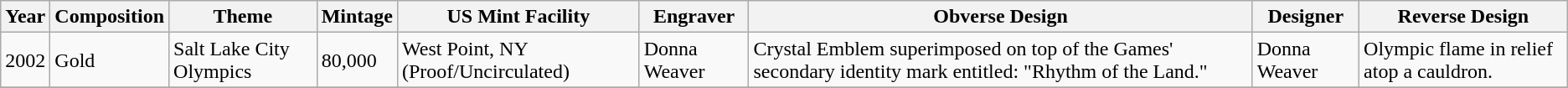<table class="wikitable">
<tr>
<th>Year</th>
<th>Composition</th>
<th>Theme</th>
<th>Mintage</th>
<th>US Mint Facility</th>
<th>Engraver</th>
<th>Obverse Design</th>
<th>Designer</th>
<th>Reverse Design</th>
</tr>
<tr>
<td>2002</td>
<td>Gold</td>
<td>Salt Lake City Olympics</td>
<td>80,000</td>
<td>West Point, NY (Proof/Uncirculated)</td>
<td>Donna Weaver</td>
<td>Crystal Emblem superimposed on top of the Games' secondary identity mark entitled: "Rhythm of the Land."</td>
<td>Donna Weaver</td>
<td>Olympic flame in relief atop a cauldron.</td>
</tr>
<tr>
</tr>
</table>
